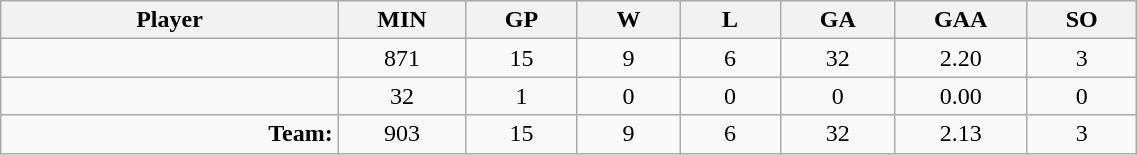<table class="wikitable sortable" width="60%">
<tr>
<th bgcolor="#DDDDFF" width="10%">Player</th>
<th width="3%" bgcolor="#DDDDFF" title="Minutes played">MIN</th>
<th width="3%" bgcolor="#DDDDFF" title="Games played in">GP</th>
<th width="3%" bgcolor="#DDDDFF" title="Games played in">W</th>
<th width="3%" bgcolor="#DDDDFF"title="Games played in">L</th>
<th width="3%" bgcolor="#DDDDFF" title="Goals against">GA</th>
<th width="3%" bgcolor="#DDDDFF" title="Goals against average">GAA</th>
<th width="3%" bgcolor="#DDDDFF" title="Shut-outs">SO</th>
</tr>
<tr align="center">
<td align="right"></td>
<td>871</td>
<td>15</td>
<td>9</td>
<td>6</td>
<td>32</td>
<td>2.20</td>
<td>3</td>
</tr>
<tr align="center">
<td align="right"></td>
<td>32</td>
<td>1</td>
<td>0</td>
<td>0</td>
<td>0</td>
<td>0.00</td>
<td>0</td>
</tr>
<tr align="center">
<td align="right"><strong>Team:</strong></td>
<td>903</td>
<td>15</td>
<td>9</td>
<td>6</td>
<td>32</td>
<td>2.13</td>
<td>3</td>
</tr>
</table>
